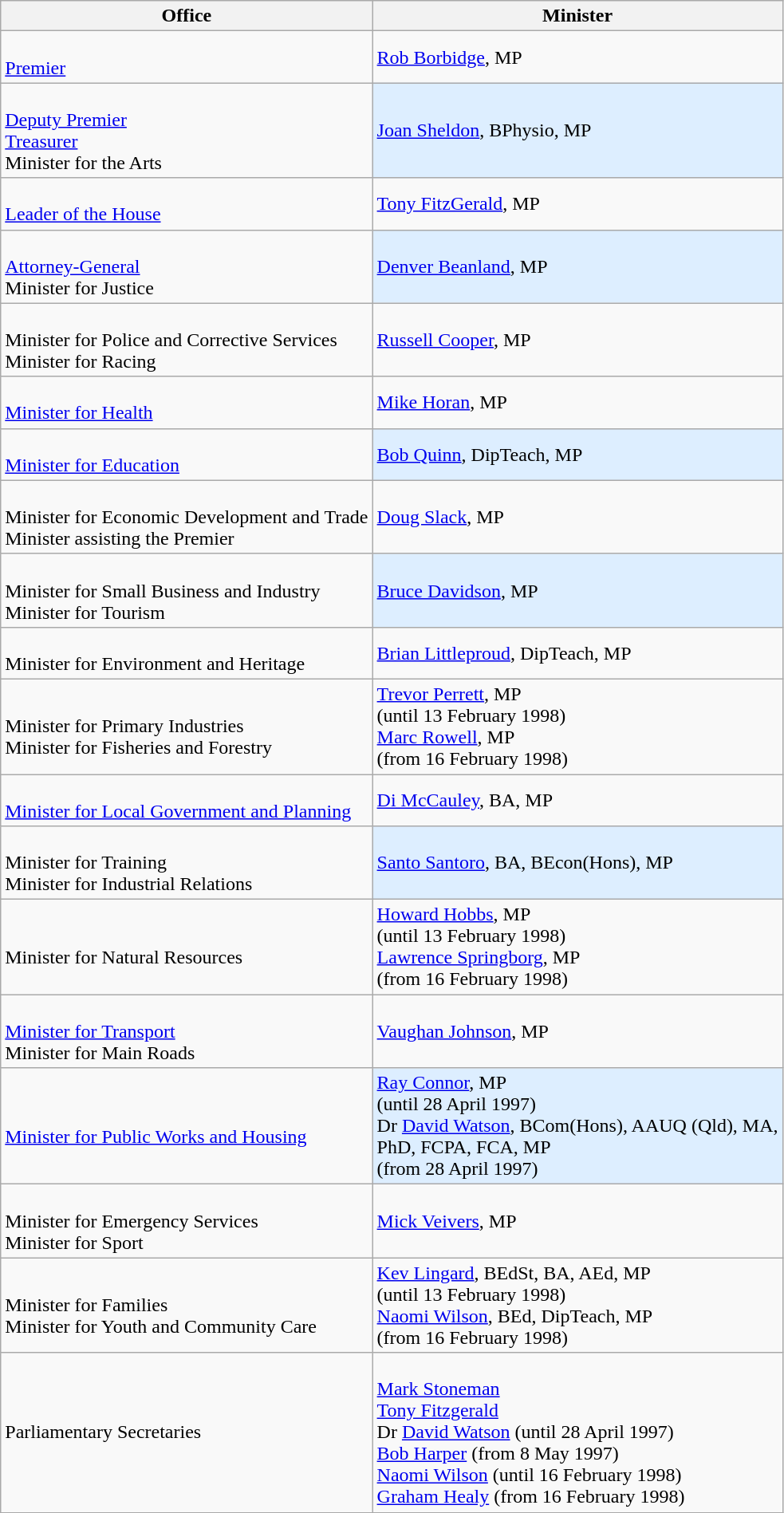<table class="wikitable">
<tr>
<th>Office</th>
<th>Minister</th>
</tr>
<tr>
<td><br><a href='#'>Premier</a><br></td>
<td><a href='#'>Rob Borbidge</a>, MP</td>
</tr>
<tr>
<td><br><a href='#'>Deputy Premier</a><br>
<a href='#'>Treasurer</a><br>
Minister for the Arts<br></td>
<td style="background:#DDEEFF"><a href='#'>Joan Sheldon</a>, BPhysio, MP</td>
</tr>
<tr>
<td><br><a href='#'>Leader of the House</a></td>
<td><a href='#'>Tony FitzGerald</a>, MP</td>
</tr>
<tr>
<td><br><a href='#'>Attorney-General</a><br>
Minister for Justice<br></td>
<td style="background:#DDEEFF"><a href='#'>Denver Beanland</a>, MP</td>
</tr>
<tr>
<td><br>Minister for Police and Corrective Services<br>
Minister for Racing<br></td>
<td><a href='#'>Russell Cooper</a>, MP</td>
</tr>
<tr>
<td><br><a href='#'>Minister for Health</a><br></td>
<td><a href='#'>Mike Horan</a>, MP</td>
</tr>
<tr>
<td><br><a href='#'>Minister for Education</a><br></td>
<td style="background:#DDEEFF"><a href='#'>Bob Quinn</a>, DipTeach, MP</td>
</tr>
<tr>
<td><br>Minister for Economic Development and Trade<br>Minister assisting the Premier</td>
<td><a href='#'>Doug Slack</a>, MP</td>
</tr>
<tr>
<td><br>Minister for Small Business and Industry<br>Minister for Tourism<br></td>
<td style="background:#DDEEFF"><a href='#'>Bruce Davidson</a>, MP</td>
</tr>
<tr>
<td><br>Minister for Environment and Heritage<br></td>
<td><a href='#'>Brian Littleproud</a>, DipTeach, MP</td>
</tr>
<tr>
<td><br>Minister for Primary Industries<br>
Minister for Fisheries and Forestry<br></td>
<td><a href='#'>Trevor Perrett</a>, MP<br>(until 13 February 1998)<br><a href='#'>Marc Rowell</a>, MP<br>(from 16 February 1998)</td>
</tr>
<tr>
<td><br><a href='#'>Minister for Local Government and Planning</a><br></td>
<td><a href='#'>Di McCauley</a>, BA, MP</td>
</tr>
<tr>
<td><br>Minister for Training<br>
Minister for Industrial Relations<br></td>
<td style="background:#DDEEFF"><a href='#'>Santo Santoro</a>, BA, BEcon(Hons), MP</td>
</tr>
<tr>
<td><br>Minister for Natural Resources<br></td>
<td><a href='#'>Howard Hobbs</a>, MP<br>(until 13 February 1998)<br><a href='#'>Lawrence Springborg</a>, MP<br>(from 16 February 1998)</td>
</tr>
<tr>
<td><br><a href='#'>Minister for Transport</a> <br>
Minister for Main Roads<br></td>
<td><a href='#'>Vaughan Johnson</a>, MP</td>
</tr>
<tr>
<td><br><a href='#'>Minister for Public Works and Housing</a><br></td>
<td style="background:#DDEEFF"><a href='#'>Ray Connor</a>, MP<br>(until 28 April 1997)<br>Dr <a href='#'>David Watson</a>, BCom(Hons), AAUQ (Qld), MA,<br>PhD, FCPA, FCA, MP<br>(from 28 April 1997)</td>
</tr>
<tr>
<td><br>Minister for Emergency Services<br>
Minister for Sport<br></td>
<td><a href='#'>Mick Veivers</a>, MP</td>
</tr>
<tr>
<td><br>Minister for Families<br>
Minister for Youth and Community Care<br></td>
<td><a href='#'>Kev Lingard</a>, BEdSt, BA, AEd, MP<br>(until 13 February 1998)<br><a href='#'>Naomi Wilson</a>, BEd, DipTeach, MP<br>(from 16 February 1998)</td>
</tr>
<tr>
<td>Parliamentary Secretaries</td>
<td><br><a href='#'>Mark Stoneman</a><br>
<a href='#'>Tony Fitzgerald</a><br>
Dr <a href='#'>David Watson</a> (until 28 April 1997)<br>
<a href='#'>Bob Harper</a> (from 8 May 1997)<br>
<a href='#'>Naomi Wilson</a> (until 16 February 1998)<br>
<a href='#'>Graham Healy</a> (from 16 February 1998)<br></td>
</tr>
</table>
